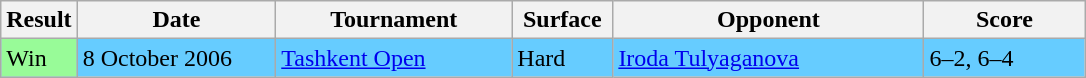<table class="sortable wikitable">
<tr>
<th style="width:40px">Result</th>
<th style="width:125px">Date</th>
<th style="width:150px">Tournament</th>
<th style="width:60px">Surface</th>
<th style="width:200px">Opponent</th>
<th style="width:100px" class="unsortable">Score</th>
</tr>
<tr style="background:#6cf;">
<td style="background:#98fb98;">Win</td>
<td>8 October 2006</td>
<td><a href='#'>Tashkent Open</a></td>
<td>Hard</td>
<td> <a href='#'>Iroda Tulyaganova</a></td>
<td>6–2, 6–4</td>
</tr>
</table>
